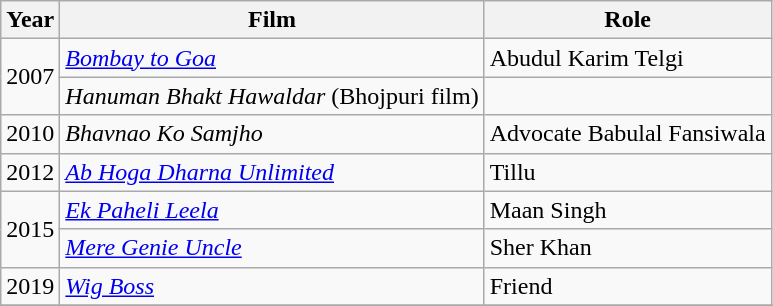<table class="wikitable sortable">
<tr>
<th scope="col">Year</th>
<th scope="col">Film</th>
<th scope="col">Role</th>
</tr>
<tr>
<td rowspan="2">2007</td>
<td><em><a href='#'>Bombay to Goa</a></em></td>
<td>Abudul Karim Telgi</td>
</tr>
<tr>
<td><em>Hanuman Bhakt Hawaldar</em> (Bhojpuri film)</td>
<td></td>
</tr>
<tr>
<td>2010</td>
<td><em>Bhavnao Ko Samjho</em></td>
<td>Advocate Babulal Fansiwala</td>
</tr>
<tr>
<td>2012</td>
<td><em><a href='#'>Ab Hoga Dharna Unlimited</a></em></td>
<td>Tillu</td>
</tr>
<tr>
<td rowspan="2">2015</td>
<td><em><a href='#'>Ek Paheli Leela</a></em></td>
<td>Maan Singh</td>
</tr>
<tr>
<td><em><a href='#'>Mere Genie Uncle</a></em></td>
<td>Sher Khan</td>
</tr>
<tr>
<td>2019</td>
<td><em><a href='#'>Wig Boss</a></em></td>
<td>Friend</td>
</tr>
<tr>
</tr>
</table>
